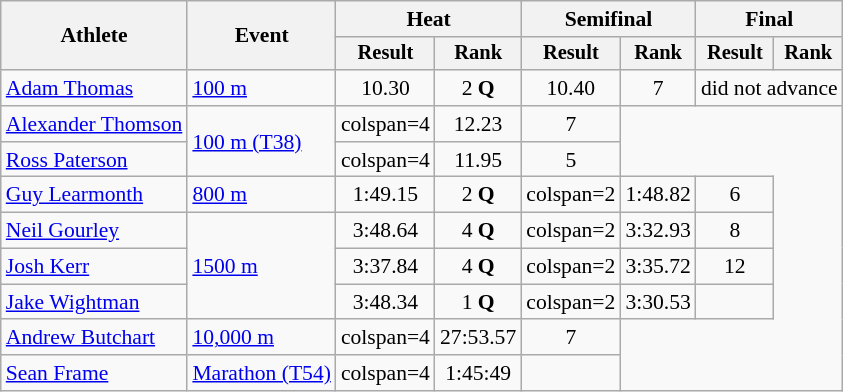<table class="wikitable" style="font-size:90%; text-align:center">
<tr>
<th rowspan=2>Athlete</th>
<th rowspan=2>Event</th>
<th colspan=2>Heat</th>
<th colspan=2>Semifinal</th>
<th colspan=2>Final</th>
</tr>
<tr style="font-size:95%">
<th>Result</th>
<th>Rank</th>
<th>Result</th>
<th>Rank</th>
<th>Result</th>
<th>Rank</th>
</tr>
<tr>
<td align=left><a href='#'>Adam Thomas</a></td>
<td align=left><a href='#'>100 m</a></td>
<td>10.30</td>
<td>2 <strong>Q</strong></td>
<td>10.40</td>
<td>7</td>
<td colspan=2>did not advance</td>
</tr>
<tr>
<td align=left><a href='#'>Alexander Thomson</a></td>
<td align=left rowspan=2><a href='#'>100 m (T38)</a></td>
<td>colspan=4 </td>
<td>12.23</td>
<td>7</td>
</tr>
<tr>
<td align=left><a href='#'>Ross Paterson</a></td>
<td>colspan=4 </td>
<td>11.95</td>
<td>5</td>
</tr>
<tr>
<td align=left><a href='#'>Guy Learmonth</a></td>
<td align=left rowspan=1><a href='#'>800 m</a></td>
<td>1:49.15</td>
<td>2 <strong>Q</strong></td>
<td>colspan=2 </td>
<td>1:48.82</td>
<td>6</td>
</tr>
<tr>
<td align=left><a href='#'>Neil Gourley</a></td>
<td align=left rowspan=3><a href='#'>1500 m</a></td>
<td>3:48.64</td>
<td>4 <strong>Q</strong></td>
<td>colspan=2 </td>
<td>3:32.93</td>
<td>8</td>
</tr>
<tr>
<td align=left><a href='#'>Josh Kerr</a></td>
<td>3:37.84</td>
<td>4 <strong>Q</strong></td>
<td>colspan=2 </td>
<td>3:35.72</td>
<td>12</td>
</tr>
<tr>
<td align=left><a href='#'>Jake Wightman</a></td>
<td>3:48.34</td>
<td>1 <strong>Q</strong></td>
<td>colspan=2 </td>
<td>3:30.53</td>
<td></td>
</tr>
<tr>
<td align=left><a href='#'>Andrew Butchart</a></td>
<td align=left><a href='#'>10,000 m</a></td>
<td>colspan=4 </td>
<td>27:53.57</td>
<td>7</td>
</tr>
<tr>
<td align=left><a href='#'>Sean Frame</a></td>
<td align=left><a href='#'>Marathon (T54)</a></td>
<td>colspan=4 </td>
<td>1:45:49</td>
<td></td>
</tr>
</table>
